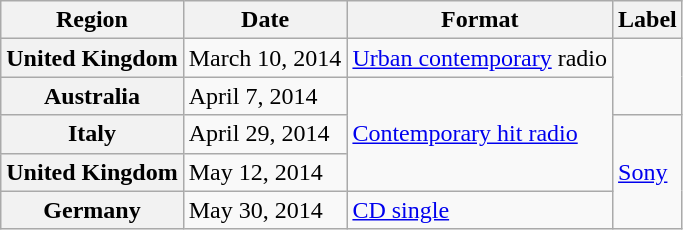<table class="wikitable plainrowheaders">
<tr>
<th>Region</th>
<th>Date</th>
<th>Format</th>
<th>Label</th>
</tr>
<tr>
<th scope="row">United Kingdom</th>
<td>March 10, 2014</td>
<td><a href='#'>Urban contemporary</a> radio</td>
<td rowspan="2"></td>
</tr>
<tr>
<th scope="row">Australia</th>
<td>April 7, 2014</td>
<td rowspan="3"><a href='#'>Contemporary hit radio</a></td>
</tr>
<tr>
<th scope="row">Italy</th>
<td>April 29, 2014</td>
<td rowspan="3"><a href='#'>Sony</a></td>
</tr>
<tr>
<th scope="row">United Kingdom</th>
<td>May 12, 2014</td>
</tr>
<tr>
<th scope="row">Germany</th>
<td>May 30, 2014</td>
<td><a href='#'>CD single</a></td>
</tr>
</table>
